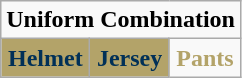<table class="wikitable"  style="display: inline-table;">
<tr>
<td align="center" Colspan="3"><strong>Uniform Combination</strong></td>
</tr>
<tr align="center">
<td style="background:#B3A369; color:#013057"><strong>Helmet</strong></td>
<td style="background:#B3A369; color:#013057"><strong>Jersey</strong></td>
<td style="background:#white; color:#B3A369"><strong>Pants</strong></td>
</tr>
</table>
